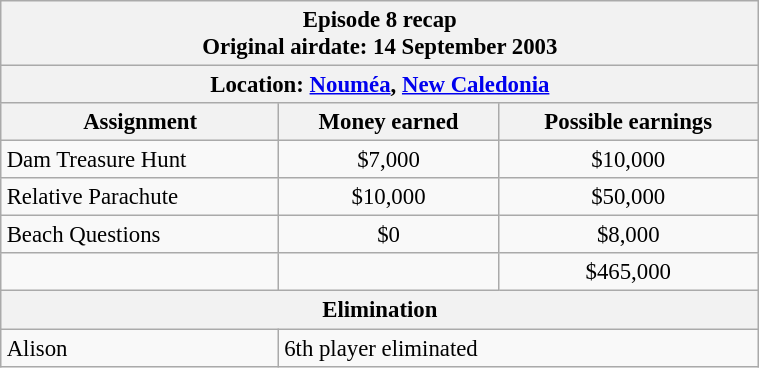<table class="wikitable" style="font-size: 95%; margin: 10px" align="right" width="40%">
<tr>
<th colspan=3>Episode 8 recap<br>Original airdate: 14 September 2003</th>
</tr>
<tr>
<th colspan=3>Location: <a href='#'>Nouméa</a>, <a href='#'>New Caledonia</a></th>
</tr>
<tr>
<th>Assignment</th>
<th>Money earned</th>
<th>Possible earnings</th>
</tr>
<tr>
<td>Dam Treasure Hunt</td>
<td align="center">$7,000</td>
<td align="center">$10,000</td>
</tr>
<tr>
<td>Relative Parachute</td>
<td align="center">$10,000</td>
<td align="center">$50,000</td>
</tr>
<tr>
<td>Beach Questions</td>
<td align="center">$0</td>
<td align="center">$8,000</td>
</tr>
<tr>
<td><strong></strong></td>
<td align="center"><strong></strong></td>
<td align="center">$465,000</td>
</tr>
<tr>
<th colspan=3>Elimination</th>
</tr>
<tr>
<td>Alison</td>
<td colspan=2>6th player eliminated</td>
</tr>
</table>
